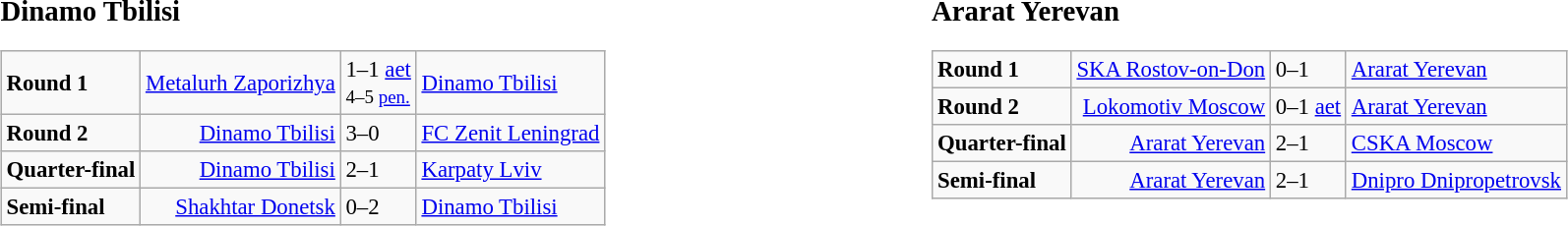<table width=100%>
<tr>
<td width=50% valign=top><br><big><strong>Dinamo Tbilisi</strong></big><table class="wikitable" style="font-size: 95%;">
<tr>
<td><strong>Round 1</strong></td>
<td align=right><a href='#'>Metalurh Zaporizhya</a></td>
<td>1–1 <a href='#'>aet</a> <br> <small>4–5 <a href='#'>pen.</a></small></td>
<td><a href='#'>Dinamo Tbilisi</a></td>
</tr>
<tr>
<td><strong>Round 2</strong></td>
<td align=right><a href='#'>Dinamo Tbilisi</a></td>
<td>3–0</td>
<td><a href='#'>FC Zenit Leningrad</a></td>
</tr>
<tr>
<td><strong>Quarter-final</strong></td>
<td align=right><a href='#'>Dinamo Tbilisi</a></td>
<td>2–1</td>
<td><a href='#'>Karpaty Lviv</a></td>
</tr>
<tr>
<td><strong>Semi-final</strong></td>
<td align=right><a href='#'>Shakhtar Donetsk</a></td>
<td>0–2</td>
<td><a href='#'>Dinamo Tbilisi</a></td>
</tr>
</table>
</td>
<td width=50% valign=top><br><big><strong>Ararat Yerevan</strong></big><table class="wikitable" style="font-size: 95%;">
<tr>
<td><strong>Round 1</strong></td>
<td align=right><a href='#'>SKA Rostov-on-Don</a></td>
<td>0–1</td>
<td><a href='#'>Ararat Yerevan</a></td>
</tr>
<tr>
<td><strong>Round 2</strong></td>
<td align=right><a href='#'>Lokomotiv Moscow</a></td>
<td>0–1 <a href='#'>aet</a></td>
<td><a href='#'>Ararat Yerevan</a></td>
</tr>
<tr>
<td><strong>Quarter-final</strong></td>
<td align=right><a href='#'>Ararat Yerevan</a></td>
<td>2–1</td>
<td><a href='#'>CSKA Moscow</a></td>
</tr>
<tr>
<td><strong>Semi-final</strong></td>
<td align=right><a href='#'>Ararat Yerevan</a></td>
<td>2–1</td>
<td><a href='#'>Dnipro Dnipropetrovsk</a></td>
</tr>
</table>
</td>
</tr>
</table>
